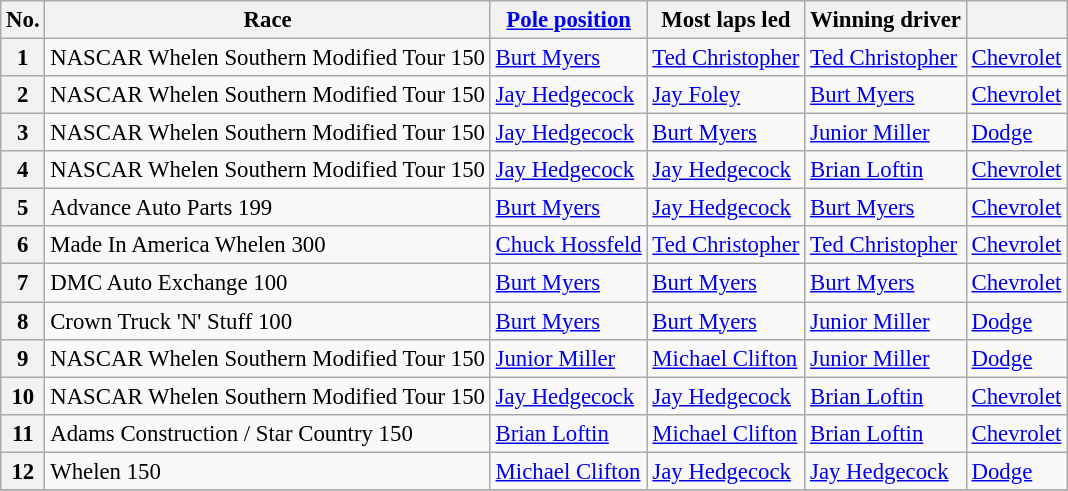<table class="wikitable sortable" style="font-size:95%">
<tr>
<th>No.</th>
<th>Race</th>
<th><a href='#'>Pole position</a></th>
<th>Most laps led</th>
<th>Winning driver</th>
<th></th>
</tr>
<tr>
<th>1</th>
<td>NASCAR Whelen Southern Modified Tour 150</td>
<td><a href='#'>Burt Myers</a></td>
<td><a href='#'>Ted Christopher</a></td>
<td><a href='#'>Ted Christopher</a></td>
<td><a href='#'>Chevrolet</a></td>
</tr>
<tr>
<th>2</th>
<td>NASCAR Whelen Southern Modified Tour 150</td>
<td><a href='#'>Jay Hedgecock</a></td>
<td><a href='#'>Jay Foley</a></td>
<td><a href='#'>Burt Myers</a></td>
<td><a href='#'>Chevrolet</a></td>
</tr>
<tr>
<th>3</th>
<td>NASCAR Whelen Southern Modified Tour 150</td>
<td><a href='#'>Jay Hedgecock</a></td>
<td><a href='#'>Burt Myers</a></td>
<td><a href='#'>Junior Miller</a></td>
<td><a href='#'>Dodge</a></td>
</tr>
<tr>
<th>4</th>
<td>NASCAR Whelen Southern Modified Tour 150</td>
<td><a href='#'>Jay Hedgecock</a></td>
<td><a href='#'>Jay Hedgecock</a></td>
<td><a href='#'>Brian Loftin</a></td>
<td><a href='#'>Chevrolet</a></td>
</tr>
<tr>
<th>5</th>
<td>Advance Auto Parts 199</td>
<td><a href='#'>Burt Myers</a></td>
<td><a href='#'>Jay Hedgecock</a></td>
<td><a href='#'>Burt Myers</a></td>
<td><a href='#'>Chevrolet</a></td>
</tr>
<tr>
<th>6</th>
<td>Made In America Whelen 300</td>
<td><a href='#'>Chuck Hossfeld</a></td>
<td><a href='#'>Ted Christopher</a></td>
<td><a href='#'>Ted Christopher</a></td>
<td><a href='#'>Chevrolet</a></td>
</tr>
<tr>
<th>7</th>
<td>DMC Auto Exchange 100</td>
<td><a href='#'>Burt Myers</a></td>
<td><a href='#'>Burt Myers</a></td>
<td><a href='#'>Burt Myers</a></td>
<td><a href='#'>Chevrolet</a></td>
</tr>
<tr>
<th>8</th>
<td>Crown Truck 'N' Stuff 100</td>
<td><a href='#'>Burt Myers</a></td>
<td><a href='#'>Burt Myers</a></td>
<td><a href='#'>Junior Miller</a></td>
<td><a href='#'>Dodge</a></td>
</tr>
<tr>
<th>9</th>
<td>NASCAR Whelen Southern Modified Tour 150</td>
<td><a href='#'>Junior Miller</a></td>
<td><a href='#'>Michael Clifton</a></td>
<td><a href='#'>Junior Miller</a></td>
<td><a href='#'>Dodge</a></td>
</tr>
<tr>
<th>10</th>
<td>NASCAR Whelen Southern Modified Tour 150</td>
<td><a href='#'>Jay Hedgecock</a></td>
<td><a href='#'>Jay Hedgecock</a></td>
<td><a href='#'>Brian Loftin</a></td>
<td><a href='#'>Chevrolet</a></td>
</tr>
<tr>
<th>11</th>
<td>Adams Construction / Star Country 150</td>
<td><a href='#'>Brian Loftin</a></td>
<td><a href='#'>Michael Clifton</a></td>
<td><a href='#'>Brian Loftin</a></td>
<td><a href='#'>Chevrolet</a></td>
</tr>
<tr>
<th>12</th>
<td>Whelen 150</td>
<td><a href='#'>Michael Clifton</a></td>
<td><a href='#'>Jay Hedgecock</a></td>
<td><a href='#'>Jay Hedgecock</a></td>
<td><a href='#'>Dodge</a></td>
</tr>
<tr>
</tr>
</table>
